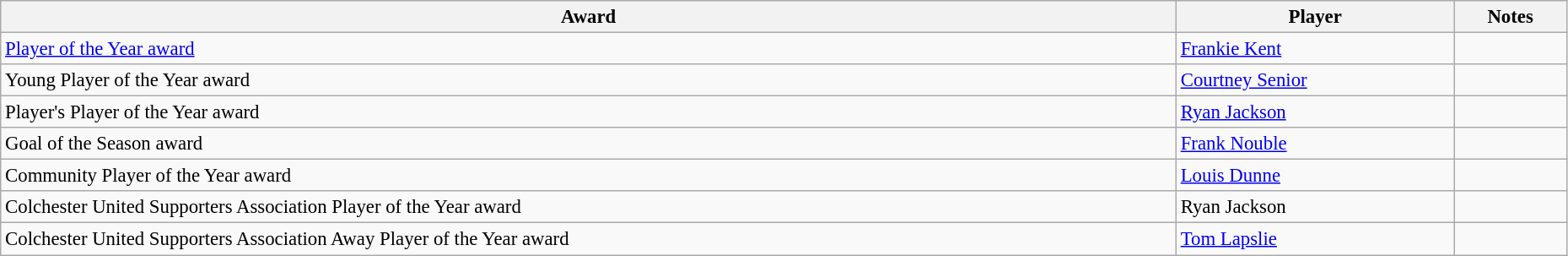<table width=98% class="wikitable" style="text-align:center; font-size:95%; text-align:left">
<tr>
<th>Award</th>
<th>Player</th>
<th>Notes</th>
</tr>
<tr>
<td><a href='#'>Player of the Year award</a></td>
<td> <a href='#'>Frankie Kent</a></td>
<td></td>
</tr>
<tr>
<td>Young Player of the Year award</td>
<td> <a href='#'>Courtney Senior</a></td>
<td></td>
</tr>
<tr>
<td>Player's Player of the Year award</td>
<td> <a href='#'>Ryan Jackson</a></td>
<td></td>
</tr>
<tr>
<td>Goal of the Season award</td>
<td> <a href='#'>Frank Nouble</a></td>
<td></td>
</tr>
<tr>
<td>Community Player of the Year award</td>
<td> <a href='#'>Louis Dunne</a></td>
<td></td>
</tr>
<tr>
<td>Colchester United Supporters Association Player of the Year award</td>
<td> Ryan Jackson</td>
<td></td>
</tr>
<tr>
<td>Colchester United Supporters Association Away Player of the Year award</td>
<td> <a href='#'>Tom Lapslie</a></td>
<td></td>
</tr>
</table>
